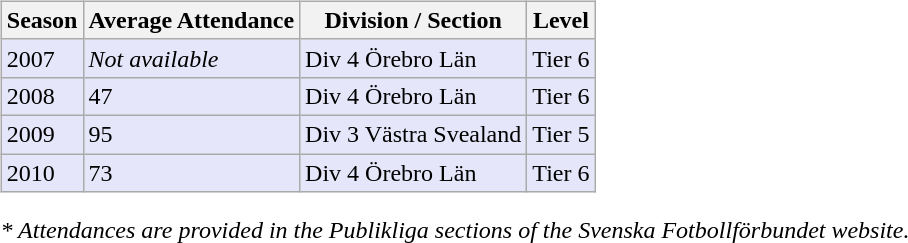<table>
<tr>
<td valign="top" width=0%><br><table class="wikitable">
<tr style="background:#f0f6fa;">
<th><strong>Season</strong></th>
<th><strong>Average Attendance</strong></th>
<th><strong>Division / Section</strong></th>
<th><strong>Level</strong></th>
</tr>
<tr>
<td style="background:#E6E6FA;">2007</td>
<td style="background:#E6E6FA;"><em>Not available</em></td>
<td style="background:#E6E6FA;">Div 4 Örebro Län</td>
<td style="background:#E6E6FA;">Tier 6</td>
</tr>
<tr>
<td style="background:#E6E6FA;">2008</td>
<td style="background:#E6E6FA;">47</td>
<td style="background:#E6E6FA;">Div 4 Örebro Län</td>
<td style="background:#E6E6FA;">Tier 6</td>
</tr>
<tr>
<td style="background:#E6E6FA;">2009</td>
<td style="background:#E6E6FA;">95</td>
<td style="background:#E6E6FA;">Div 3 Västra Svealand</td>
<td style="background:#E6E6FA;">Tier 5</td>
</tr>
<tr>
<td style="background:#E6E6FA;">2010</td>
<td style="background:#E6E6FA;">73</td>
<td style="background:#E6E6FA;">Div 4 Örebro Län</td>
<td style="background:#E6E6FA;">Tier 6</td>
</tr>
</table>
<em>* Attendances are provided in the Publikliga sections of the Svenska Fotbollförbundet website.</em> </td>
</tr>
</table>
